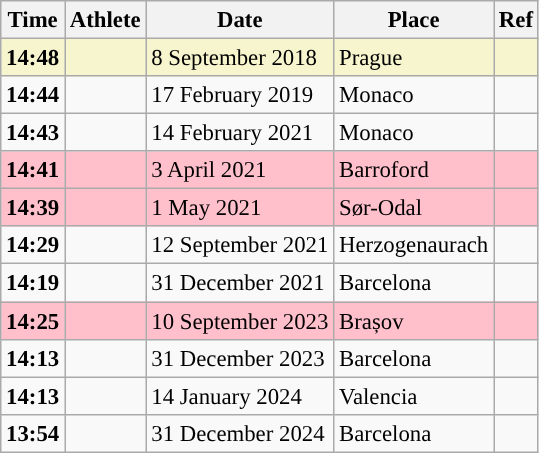<table class="wikitable" style="font-size:95%">
<tr>
<th>Time</th>
<th>Athlete</th>
<th>Date</th>
<th>Place</th>
<th>Ref</th>
</tr>
<tr bgcolor=#f6F5CE>
<td><strong>14:48</strong> </td>
<td></td>
<td>8 September 2018</td>
<td>Prague</td>
<td></td>
</tr>
<tr>
<td><strong>14:44</strong> </td>
<td></td>
<td>17 February 2019</td>
<td>Monaco</td>
<td></td>
</tr>
<tr>
<td><strong>14:43</strong> </td>
<td></td>
<td>14 February 2021</td>
<td>Monaco</td>
<td></td>
</tr>
<tr bgcolor=#CEF6F5 style="background:pink;">
<td><strong>14:41</strong>  </td>
<td></td>
<td>3 April 2021</td>
<td>Barroford</td>
<td></td>
</tr>
<tr bgcolor=#CEF6F5 style="background:pink;">
<td><strong>14:39</strong>  </td>
<td></td>
<td>1 May 2021</td>
<td>Sør-Odal</td>
<td></td>
</tr>
<tr>
<td><strong>14:29</strong> </td>
<td></td>
<td>12 September 2021</td>
<td>Herzogenaurach</td>
<td></td>
</tr>
<tr>
<td><strong>14:19</strong> </td>
<td></td>
<td>31 December 2021</td>
<td>Barcelona</td>
<td></td>
</tr>
<tr bgcolor=#CEF6F5 style="background:pink;">
<td><strong>14:25</strong> </td>
<td></td>
<td>10 September 2023</td>
<td>Brașov</td>
<td></td>
</tr>
<tr>
<td><strong>14:13</strong> </td>
<td></td>
<td>31 December 2023</td>
<td>Barcelona</td>
<td></td>
</tr>
<tr>
<td><strong>14:13</strong>  </td>
<td></td>
<td>14 January 2024</td>
<td>Valencia</td>
<td></td>
</tr>
<tr>
<td><strong>13:54</strong> </td>
<td></td>
<td>31 December 2024</td>
<td>Barcelona</td>
<td></td>
</tr>
</table>
